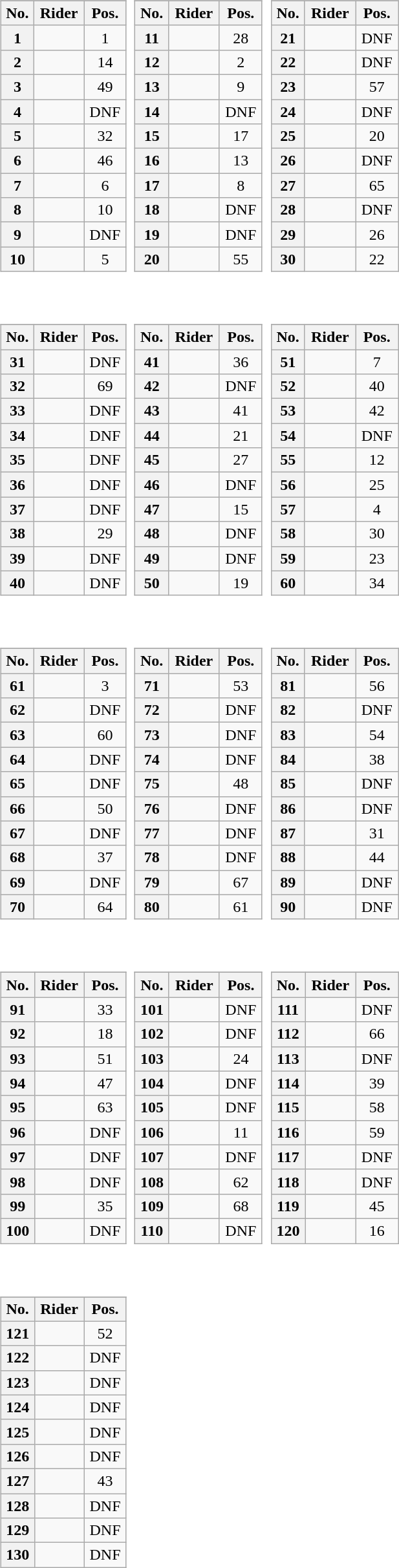<table>
<tr valign="top">
<td style="width:33%;"><br><table class="wikitable plainrowheaders" style="width:97%">
<tr>
</tr>
<tr style="text-align:center;">
<th scope="col">No.</th>
<th scope="col">Rider</th>
<th scope="col">Pos.</th>
</tr>
<tr>
<th scope="row" style="text-align:center;">1</th>
<td></td>
<td style="text-align:center;">1</td>
</tr>
<tr>
<th scope="row" style="text-align:center;">2</th>
<td></td>
<td style="text-align:center;">14</td>
</tr>
<tr>
<th scope="row" style="text-align:center;">3</th>
<td></td>
<td style="text-align:center;">49</td>
</tr>
<tr>
<th scope="row" style="text-align:center;">4</th>
<td></td>
<td style="text-align:center;">DNF</td>
</tr>
<tr>
<th scope="row" style="text-align:center;">5</th>
<td></td>
<td style="text-align:center;">32</td>
</tr>
<tr>
<th scope="row" style="text-align:center;">6</th>
<td></td>
<td style="text-align:center;">46</td>
</tr>
<tr>
<th scope="row" style="text-align:center;">7</th>
<td></td>
<td style="text-align:center;">6</td>
</tr>
<tr>
<th scope="row" style="text-align:center;">8</th>
<td></td>
<td style="text-align:center;">10</td>
</tr>
<tr>
<th scope="row" style="text-align:center;">9</th>
<td></td>
<td style="text-align:center;">DNF</td>
</tr>
<tr>
<th scope="row" style="text-align:center;">10</th>
<td></td>
<td style="text-align:center;">5</td>
</tr>
</table>
</td>
<td><br><table class="wikitable plainrowheaders" style="width:97%">
<tr>
</tr>
<tr style="text-align:center;">
<th scope="col">No.</th>
<th scope="col">Rider</th>
<th scope="col">Pos.</th>
</tr>
<tr>
<th scope="row" style="text-align:center;">11</th>
<td></td>
<td style="text-align:center;">28</td>
</tr>
<tr>
<th scope="row" style="text-align:center;">12</th>
<td></td>
<td style="text-align:center;">2</td>
</tr>
<tr>
<th scope="row" style="text-align:center;">13</th>
<td></td>
<td style="text-align:center;">9</td>
</tr>
<tr>
<th scope="row" style="text-align:center;">14</th>
<td></td>
<td style="text-align:center;">DNF</td>
</tr>
<tr>
<th scope="row" style="text-align:center;">15</th>
<td></td>
<td style="text-align:center;">17</td>
</tr>
<tr>
<th scope="row" style="text-align:center;">16</th>
<td></td>
<td style="text-align:center;">13</td>
</tr>
<tr>
<th scope="row" style="text-align:center;">17</th>
<td></td>
<td style="text-align:center;">8</td>
</tr>
<tr>
<th scope="row" style="text-align:center;">18</th>
<td></td>
<td style="text-align:center;">DNF</td>
</tr>
<tr>
<th scope="row" style="text-align:center;">19</th>
<td></td>
<td style="text-align:center;">DNF</td>
</tr>
<tr>
<th scope="row" style="text-align:center;">20</th>
<td></td>
<td style="text-align:center;">55</td>
</tr>
</table>
</td>
<td><br><table class="wikitable plainrowheaders" style="width:97%">
<tr>
</tr>
<tr style="text-align:center;">
<th scope="col">No.</th>
<th scope="col">Rider</th>
<th scope="col">Pos.</th>
</tr>
<tr>
<th scope="row" style="text-align:center;">21</th>
<td></td>
<td style="text-align:center;">DNF</td>
</tr>
<tr>
<th scope="row" style="text-align:center;">22</th>
<td></td>
<td style="text-align:center;">DNF</td>
</tr>
<tr>
<th scope="row" style="text-align:center;">23</th>
<td></td>
<td style="text-align:center;">57</td>
</tr>
<tr>
<th scope="row" style="text-align:center;">24</th>
<td></td>
<td style="text-align:center;">DNF</td>
</tr>
<tr>
<th scope="row" style="text-align:center;">25</th>
<td></td>
<td style="text-align:center;">20</td>
</tr>
<tr>
<th scope="row" style="text-align:center;">26</th>
<td></td>
<td style="text-align:center;">DNF</td>
</tr>
<tr>
<th scope="row" style="text-align:center;">27</th>
<td></td>
<td style="text-align:center;">65</td>
</tr>
<tr>
<th scope="row" style="text-align:center;">28</th>
<td></td>
<td style="text-align:center;">DNF</td>
</tr>
<tr>
<th scope="row" style="text-align:center;">29</th>
<td></td>
<td style="text-align:center;">26</td>
</tr>
<tr>
<th scope="row" style="text-align:center;">30</th>
<td></td>
<td style="text-align:center;">22</td>
</tr>
</table>
</td>
</tr>
<tr valign="top">
<td><br><table class="wikitable plainrowheaders" style="width:97%">
<tr>
</tr>
<tr style="text-align:center;">
<th scope="col">No.</th>
<th scope="col">Rider</th>
<th scope="col">Pos.</th>
</tr>
<tr>
<th scope="row" style="text-align:center;">31</th>
<td></td>
<td style="text-align:center;">DNF</td>
</tr>
<tr>
<th scope="row" style="text-align:center;">32</th>
<td></td>
<td style="text-align:center;">69</td>
</tr>
<tr>
<th scope="row" style="text-align:center;">33</th>
<td></td>
<td style="text-align:center;">DNF</td>
</tr>
<tr>
<th scope="row" style="text-align:center;">34</th>
<td></td>
<td style="text-align:center;">DNF</td>
</tr>
<tr>
<th scope="row" style="text-align:center;">35</th>
<td></td>
<td style="text-align:center;">DNF</td>
</tr>
<tr>
<th scope="row" style="text-align:center;">36</th>
<td></td>
<td style="text-align:center;">DNF</td>
</tr>
<tr>
<th scope="row" style="text-align:center;">37</th>
<td></td>
<td style="text-align:center;">DNF</td>
</tr>
<tr>
<th scope="row" style="text-align:center;">38</th>
<td></td>
<td style="text-align:center;">29</td>
</tr>
<tr>
<th scope="row" style="text-align:center;">39</th>
<td></td>
<td style="text-align:center;">DNF</td>
</tr>
<tr>
<th scope="row" style="text-align:center;">40</th>
<td></td>
<td style="text-align:center;">DNF</td>
</tr>
</table>
</td>
<td><br><table class="wikitable plainrowheaders" style="width:97%">
<tr>
</tr>
<tr style="text-align:center;">
<th scope="col">No.</th>
<th scope="col">Rider</th>
<th scope="col">Pos.</th>
</tr>
<tr>
<th scope="row" style="text-align:center;">41</th>
<td></td>
<td style="text-align:center;">36</td>
</tr>
<tr>
<th scope="row" style="text-align:center;">42</th>
<td></td>
<td style="text-align:center;">DNF</td>
</tr>
<tr>
<th scope="row" style="text-align:center;">43</th>
<td></td>
<td style="text-align:center;">41</td>
</tr>
<tr>
<th scope="row" style="text-align:center;">44</th>
<td></td>
<td style="text-align:center;">21</td>
</tr>
<tr>
<th scope="row" style="text-align:center;">45</th>
<td></td>
<td style="text-align:center;">27</td>
</tr>
<tr>
<th scope="row" style="text-align:center;">46</th>
<td></td>
<td style="text-align:center;">DNF</td>
</tr>
<tr>
<th scope="row" style="text-align:center;">47</th>
<td></td>
<td style="text-align:center;">15</td>
</tr>
<tr>
<th scope="row" style="text-align:center;">48</th>
<td></td>
<td style="text-align:center;">DNF</td>
</tr>
<tr>
<th scope="row" style="text-align:center;">49</th>
<td></td>
<td style="text-align:center;">DNF</td>
</tr>
<tr>
<th scope="row" style="text-align:center;">50</th>
<td></td>
<td style="text-align:center;">19</td>
</tr>
</table>
</td>
<td><br><table class="wikitable plainrowheaders" style="width:97%">
<tr>
</tr>
<tr style="text-align:center;">
<th scope="col">No.</th>
<th scope="col">Rider</th>
<th scope="col">Pos.</th>
</tr>
<tr>
<th scope="row" style="text-align:center;">51</th>
<td></td>
<td style="text-align:center;">7</td>
</tr>
<tr>
<th scope="row" style="text-align:center;">52</th>
<td></td>
<td style="text-align:center;">40</td>
</tr>
<tr>
<th scope="row" style="text-align:center;">53</th>
<td></td>
<td style="text-align:center;">42</td>
</tr>
<tr>
<th scope="row" style="text-align:center;">54</th>
<td></td>
<td style="text-align:center;">DNF</td>
</tr>
<tr>
<th scope="row" style="text-align:center;">55</th>
<td></td>
<td style="text-align:center;">12</td>
</tr>
<tr>
<th scope="row" style="text-align:center;">56</th>
<td></td>
<td style="text-align:center;">25</td>
</tr>
<tr>
<th scope="row" style="text-align:center;">57</th>
<td></td>
<td style="text-align:center;">4</td>
</tr>
<tr>
<th scope="row" style="text-align:center;">58</th>
<td></td>
<td style="text-align:center;">30</td>
</tr>
<tr>
<th scope="row" style="text-align:center;">59</th>
<td></td>
<td style="text-align:center;">23</td>
</tr>
<tr>
<th scope="row" style="text-align:center;">60</th>
<td></td>
<td style="text-align:center;">34</td>
</tr>
</table>
</td>
</tr>
<tr valign="top">
<td><br><table class="wikitable plainrowheaders" style="width:97%">
<tr>
</tr>
<tr style="text-align:center;">
<th scope="col">No.</th>
<th scope="col">Rider</th>
<th scope="col">Pos.</th>
</tr>
<tr>
<th scope="row" style="text-align:center;">61</th>
<td></td>
<td style="text-align:center;">3</td>
</tr>
<tr>
<th scope="row" style="text-align:center;">62</th>
<td></td>
<td style="text-align:center;">DNF</td>
</tr>
<tr>
<th scope="row" style="text-align:center;">63</th>
<td></td>
<td style="text-align:center;">60</td>
</tr>
<tr>
<th scope="row" style="text-align:center;">64</th>
<td></td>
<td style="text-align:center;">DNF</td>
</tr>
<tr>
<th scope="row" style="text-align:center;">65</th>
<td></td>
<td style="text-align:center;">DNF</td>
</tr>
<tr>
<th scope="row" style="text-align:center;">66</th>
<td></td>
<td style="text-align:center;">50</td>
</tr>
<tr>
<th scope="row" style="text-align:center;">67</th>
<td></td>
<td style="text-align:center;">DNF</td>
</tr>
<tr>
<th scope="row" style="text-align:center;">68</th>
<td></td>
<td style="text-align:center;">37</td>
</tr>
<tr>
<th scope="row" style="text-align:center;">69</th>
<td></td>
<td style="text-align:center;">DNF</td>
</tr>
<tr>
<th scope="row" style="text-align:center;">70</th>
<td></td>
<td style="text-align:center;">64</td>
</tr>
</table>
</td>
<td><br><table class="wikitable plainrowheaders" style="width:97%">
<tr>
</tr>
<tr style="text-align:center;">
<th scope="col">No.</th>
<th scope="col">Rider</th>
<th scope="col">Pos.</th>
</tr>
<tr>
<th scope="row" style="text-align:center;">71</th>
<td></td>
<td style="text-align:center;">53</td>
</tr>
<tr>
<th scope="row" style="text-align:center;">72</th>
<td></td>
<td style="text-align:center;">DNF</td>
</tr>
<tr>
<th scope="row" style="text-align:center;">73</th>
<td></td>
<td style="text-align:center;">DNF</td>
</tr>
<tr>
<th scope="row" style="text-align:center;">74</th>
<td></td>
<td style="text-align:center;">DNF</td>
</tr>
<tr>
<th scope="row" style="text-align:center;">75</th>
<td></td>
<td style="text-align:center;">48</td>
</tr>
<tr>
<th scope="row" style="text-align:center;">76</th>
<td></td>
<td style="text-align:center;">DNF</td>
</tr>
<tr>
<th scope="row" style="text-align:center;">77</th>
<td></td>
<td style="text-align:center;">DNF</td>
</tr>
<tr>
<th scope="row" style="text-align:center;">78</th>
<td></td>
<td style="text-align:center;">DNF</td>
</tr>
<tr>
<th scope="row" style="text-align:center;">79</th>
<td></td>
<td style="text-align:center;">67</td>
</tr>
<tr>
<th scope="row" style="text-align:center;">80</th>
<td></td>
<td style="text-align:center;">61</td>
</tr>
</table>
</td>
<td><br><table class="wikitable plainrowheaders" style="width:97%">
<tr>
</tr>
<tr style="text-align:center;">
<th scope="col">No.</th>
<th scope="col">Rider</th>
<th scope="col">Pos.</th>
</tr>
<tr>
<th scope="row" style="text-align:center;">81</th>
<td></td>
<td style="text-align:center;">56</td>
</tr>
<tr>
<th scope="row" style="text-align:center;">82</th>
<td></td>
<td style="text-align:center;">DNF</td>
</tr>
<tr>
<th scope="row" style="text-align:center;">83</th>
<td></td>
<td style="text-align:center;">54</td>
</tr>
<tr>
<th scope="row" style="text-align:center;">84</th>
<td></td>
<td style="text-align:center;">38</td>
</tr>
<tr>
<th scope="row" style="text-align:center;">85</th>
<td></td>
<td style="text-align:center;">DNF</td>
</tr>
<tr>
<th scope="row" style="text-align:center;">86</th>
<td></td>
<td style="text-align:center;">DNF</td>
</tr>
<tr>
<th scope="row" style="text-align:center;">87</th>
<td></td>
<td style="text-align:center;">31</td>
</tr>
<tr>
<th scope="row" style="text-align:center;">88</th>
<td></td>
<td style="text-align:center;">44</td>
</tr>
<tr>
<th scope="row" style="text-align:center;">89</th>
<td></td>
<td style="text-align:center;">DNF</td>
</tr>
<tr>
<th scope="row" style="text-align:center;">90</th>
<td></td>
<td style="text-align:center;">DNF</td>
</tr>
</table>
</td>
</tr>
<tr valign="top">
<td><br><table class="wikitable plainrowheaders" style="width:97%">
<tr>
</tr>
<tr style="text-align:center;">
<th scope="col">No.</th>
<th scope="col">Rider</th>
<th scope="col">Pos.</th>
</tr>
<tr>
<th scope="row" style="text-align:center;">91</th>
<td></td>
<td style="text-align:center;">33</td>
</tr>
<tr>
<th scope="row" style="text-align:center;">92</th>
<td></td>
<td style="text-align:center;">18</td>
</tr>
<tr>
<th scope="row" style="text-align:center;">93</th>
<td></td>
<td style="text-align:center;">51</td>
</tr>
<tr>
<th scope="row" style="text-align:center;">94</th>
<td></td>
<td style="text-align:center;">47</td>
</tr>
<tr>
<th scope="row" style="text-align:center;">95</th>
<td></td>
<td style="text-align:center;">63</td>
</tr>
<tr>
<th scope="row" style="text-align:center;">96</th>
<td></td>
<td style="text-align:center;">DNF</td>
</tr>
<tr>
<th scope="row" style="text-align:center;">97</th>
<td></td>
<td style="text-align:center;">DNF</td>
</tr>
<tr>
<th scope="row" style="text-align:center;">98</th>
<td></td>
<td style="text-align:center;">DNF</td>
</tr>
<tr>
<th scope="row" style="text-align:center;">99</th>
<td></td>
<td style="text-align:center;">35</td>
</tr>
<tr>
<th scope="row" style="text-align:center;">100</th>
<td></td>
<td style="text-align:center;">DNF</td>
</tr>
</table>
</td>
<td><br><table class="wikitable plainrowheaders" style="width:97%">
<tr>
</tr>
<tr style="text-align:center;">
<th scope="col">No.</th>
<th scope="col">Rider</th>
<th scope="col">Pos.</th>
</tr>
<tr>
<th scope="row" style="text-align:center;">101</th>
<td></td>
<td style="text-align:center;">DNF</td>
</tr>
<tr>
<th scope="row" style="text-align:center;">102</th>
<td></td>
<td style="text-align:center;">DNF</td>
</tr>
<tr>
<th scope="row" style="text-align:center;">103</th>
<td></td>
<td style="text-align:center;">24</td>
</tr>
<tr>
<th scope="row" style="text-align:center;">104</th>
<td></td>
<td style="text-align:center;">DNF</td>
</tr>
<tr>
<th scope="row" style="text-align:center;">105</th>
<td></td>
<td style="text-align:center;">DNF</td>
</tr>
<tr>
<th scope="row" style="text-align:center;">106</th>
<td></td>
<td style="text-align:center;">11</td>
</tr>
<tr>
<th scope="row" style="text-align:center;">107</th>
<td></td>
<td style="text-align:center;">DNF</td>
</tr>
<tr>
<th scope="row" style="text-align:center;">108</th>
<td></td>
<td style="text-align:center;">62</td>
</tr>
<tr>
<th scope="row" style="text-align:center;">109</th>
<td></td>
<td style="text-align:center;">68</td>
</tr>
<tr>
<th scope="row" style="text-align:center;">110</th>
<td></td>
<td style="text-align:center;">DNF</td>
</tr>
</table>
</td>
<td><br><table class="wikitable plainrowheaders" style="width:97%">
<tr>
</tr>
<tr style="text-align:center;">
<th scope="col">No.</th>
<th scope="col">Rider</th>
<th scope="col">Pos.</th>
</tr>
<tr>
<th scope="row" style="text-align:center;">111</th>
<td></td>
<td style="text-align:center;">DNF</td>
</tr>
<tr>
<th scope="row" style="text-align:center;">112</th>
<td></td>
<td style="text-align:center;">66</td>
</tr>
<tr>
<th scope="row" style="text-align:center;">113</th>
<td></td>
<td style="text-align:center;">DNF</td>
</tr>
<tr>
<th scope="row" style="text-align:center;">114</th>
<td></td>
<td style="text-align:center;">39</td>
</tr>
<tr>
<th scope="row" style="text-align:center;">115</th>
<td></td>
<td style="text-align:center;">58</td>
</tr>
<tr>
<th scope="row" style="text-align:center;">116</th>
<td></td>
<td style="text-align:center;">59</td>
</tr>
<tr>
<th scope="row" style="text-align:center;">117</th>
<td></td>
<td style="text-align:center;">DNF</td>
</tr>
<tr>
<th scope="row" style="text-align:center;">118</th>
<td></td>
<td style="text-align:center;">DNF</td>
</tr>
<tr>
<th scope="row" style="text-align:center;">119</th>
<td></td>
<td style="text-align:center;">45</td>
</tr>
<tr>
<th scope="row" style="text-align:center;">120</th>
<td></td>
<td style="text-align:center;">16</td>
</tr>
</table>
</td>
</tr>
<tr valign="top">
<td><br><table class="wikitable plainrowheaders" style="width:97%">
<tr>
</tr>
<tr style="text-align:center;">
<th scope="col">No.</th>
<th scope="col">Rider</th>
<th scope="col">Pos.</th>
</tr>
<tr>
<th scope="row" style="text-align:center;">121</th>
<td></td>
<td style="text-align:center;">52</td>
</tr>
<tr>
<th scope="row" style="text-align:center;">122</th>
<td></td>
<td style="text-align:center;">DNF</td>
</tr>
<tr>
<th scope="row" style="text-align:center;">123</th>
<td></td>
<td style="text-align:center;">DNF</td>
</tr>
<tr>
<th scope="row" style="text-align:center;">124</th>
<td></td>
<td style="text-align:center;">DNF</td>
</tr>
<tr>
<th scope="row" style="text-align:center;">125</th>
<td></td>
<td style="text-align:center;">DNF</td>
</tr>
<tr>
<th scope="row" style="text-align:center;">126</th>
<td></td>
<td style="text-align:center;">DNF</td>
</tr>
<tr>
<th scope="row" style="text-align:center;">127</th>
<td></td>
<td style="text-align:center;">43</td>
</tr>
<tr>
<th scope="row" style="text-align:center;">128</th>
<td></td>
<td style="text-align:center;">DNF</td>
</tr>
<tr>
<th scope="row" style="text-align:center;">129</th>
<td></td>
<td style="text-align:center;">DNF</td>
</tr>
<tr>
<th scope="row" style="text-align:center;">130</th>
<td></td>
<td style="text-align:center;">DNF</td>
</tr>
</table>
</td>
</tr>
</table>
